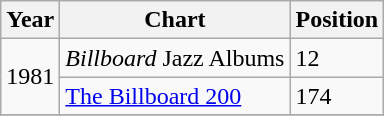<table class="wikitable">
<tr>
<th>Year</th>
<th>Chart</th>
<th>Position</th>
</tr>
<tr>
<td rowspan=2>1981</td>
<td><em>Billboard</em> Jazz Albums</td>
<td>12</td>
</tr>
<tr>
<td><a href='#'>The Billboard 200</a></td>
<td>174</td>
</tr>
<tr>
</tr>
</table>
